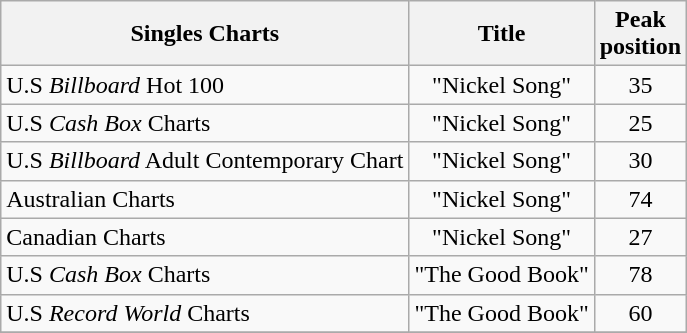<table class="wikitable sortable">
<tr>
<th align="left">Singles Charts</th>
<th align="left">Title</th>
<th align="left">Peak<br>position</th>
</tr>
<tr>
<td align="left">U.S <em>Billboard</em> Hot 100</td>
<td align="center">"Nickel Song"</td>
<td align="center">35</td>
</tr>
<tr>
<td align="left">U.S <em>Cash Box</em> Charts</td>
<td align="center">"Nickel Song"</td>
<td align="center">25</td>
</tr>
<tr>
<td align="left">U.S <em>Billboard</em> Adult Contemporary Chart</td>
<td align="center">"Nickel Song"</td>
<td align="center">30</td>
</tr>
<tr>
<td align="left">Australian Charts</td>
<td align="center">"Nickel Song"</td>
<td align="center">74</td>
</tr>
<tr>
<td align="left">Canadian Charts</td>
<td align="center">"Nickel Song"</td>
<td align="center">27</td>
</tr>
<tr>
<td align="left">U.S <em>Cash Box</em> Charts</td>
<td align="center">"The Good Book"</td>
<td align="center">78</td>
</tr>
<tr>
<td align="left">U.S <em>Record World</em> Charts </td>
<td align="center">"The Good Book"</td>
<td align="center">60</td>
</tr>
<tr>
</tr>
</table>
